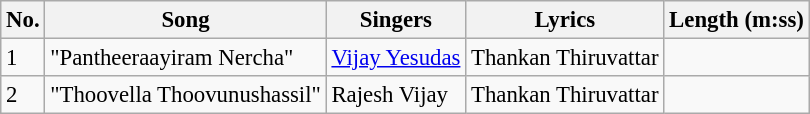<table class="wikitable" style="font-size:95%;">
<tr>
<th>No.</th>
<th>Song</th>
<th>Singers</th>
<th>Lyrics</th>
<th>Length (m:ss)</th>
</tr>
<tr>
<td>1</td>
<td>"Pantheeraayiram Nercha"</td>
<td><a href='#'>Vijay Yesudas</a></td>
<td>Thankan Thiruvattar</td>
<td></td>
</tr>
<tr>
<td>2</td>
<td>"Thoovella Thoovunushassil"</td>
<td>Rajesh Vijay</td>
<td>Thankan Thiruvattar</td>
<td></td>
</tr>
</table>
